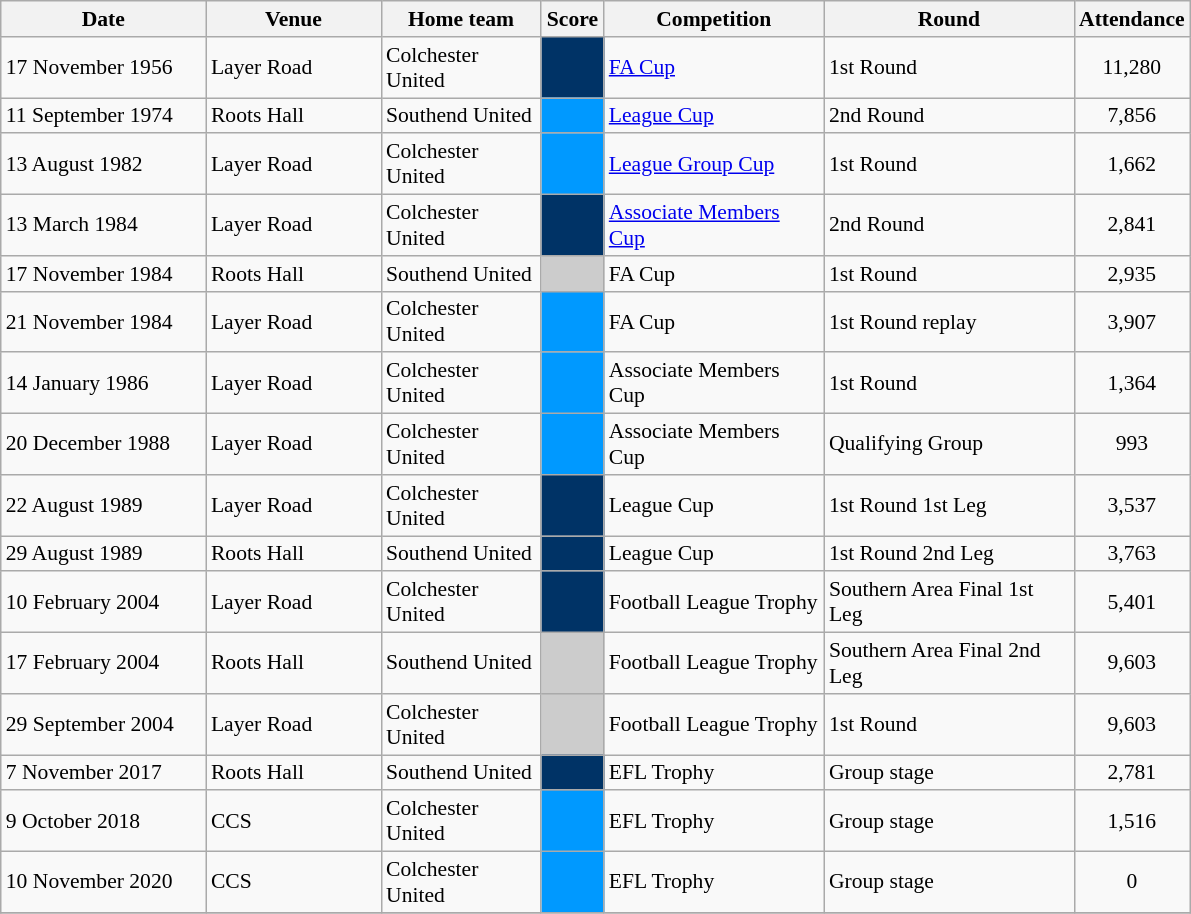<table class="wikitable" style="font-size:90%">
<tr>
<th width=130>Date</th>
<th width=110>Venue</th>
<th width=100>Home team</th>
<th width=35>Score</th>
<th width=140>Competition</th>
<th width=160>Round</th>
<th width=40>Attendance</th>
</tr>
<tr>
<td>17 November 1956</td>
<td>Layer Road</td>
<td>Colchester United</td>
<td bgcolor=#003366></td>
<td><a href='#'>FA Cup</a></td>
<td>1st Round</td>
<td align="center">11,280</td>
</tr>
<tr>
<td>11 September 1974</td>
<td>Roots Hall</td>
<td>Southend United</td>
<td bgcolor=#0099FF></td>
<td><a href='#'>League Cup</a></td>
<td>2nd Round</td>
<td align="center">7,856</td>
</tr>
<tr>
<td>13 August 1982</td>
<td>Layer Road</td>
<td>Colchester United</td>
<td bgcolor=#0099FF></td>
<td><a href='#'>League Group Cup</a></td>
<td>1st Round</td>
<td align="center">1,662</td>
</tr>
<tr>
<td>13 March 1984</td>
<td>Layer Road</td>
<td>Colchester United</td>
<td bgcolor=#003366></td>
<td><a href='#'>Associate Members Cup</a></td>
<td>2nd Round</td>
<td align="center">2,841</td>
</tr>
<tr>
<td>17 November 1984</td>
<td>Roots Hall</td>
<td>Southend United</td>
<td bgcolor= #CCCCCC></td>
<td>FA Cup</td>
<td>1st Round</td>
<td align="center">2,935</td>
</tr>
<tr>
<td>21 November 1984</td>
<td>Layer Road</td>
<td>Colchester United</td>
<td bgcolor=#0099FF></td>
<td>FA Cup</td>
<td>1st Round replay</td>
<td align="center">3,907</td>
</tr>
<tr>
<td>14 January 1986</td>
<td>Layer Road</td>
<td>Colchester United</td>
<td bgcolor=#0099FF></td>
<td>Associate Members Cup</td>
<td>1st Round</td>
<td align="center">1,364</td>
</tr>
<tr>
<td>20 December 1988</td>
<td>Layer Road</td>
<td>Colchester United</td>
<td bgcolor=#0099FF></td>
<td>Associate Members Cup</td>
<td>Qualifying Group</td>
<td align="center">993</td>
</tr>
<tr>
<td>22 August 1989</td>
<td>Layer Road</td>
<td>Colchester United</td>
<td bgcolor=#003366></td>
<td>League Cup</td>
<td>1st Round 1st Leg</td>
<td align="center">3,537</td>
</tr>
<tr>
<td>29 August 1989</td>
<td>Roots Hall</td>
<td>Southend United</td>
<td bgcolor=#003366></td>
<td>League Cup</td>
<td>1st Round 2nd Leg</td>
<td align="center">3,763</td>
</tr>
<tr>
<td>10 February 2004</td>
<td>Layer Road</td>
<td>Colchester United</td>
<td bgcolor=#003366></td>
<td>Football League Trophy</td>
<td>Southern Area Final 1st Leg</td>
<td align="center">5,401</td>
</tr>
<tr>
<td>17 February 2004</td>
<td>Roots Hall</td>
<td>Southend United</td>
<td bgcolor= #CCCCCC></td>
<td>Football League Trophy</td>
<td>Southern Area Final 2nd Leg</td>
<td align="center">9,603</td>
</tr>
<tr>
<td>29 September 2004</td>
<td>Layer Road</td>
<td>Colchester United</td>
<td bgcolor= #CCCCCC></td>
<td>Football League Trophy</td>
<td>1st Round</td>
<td align="center">9,603</td>
</tr>
<tr>
<td>7 November 2017</td>
<td>Roots Hall</td>
<td>Southend United</td>
<td bgcolor=#003366></td>
<td>EFL Trophy</td>
<td>Group stage</td>
<td align="center">2,781</td>
</tr>
<tr>
<td>9 October 2018</td>
<td>CCS</td>
<td>Colchester United</td>
<td bgcolor=#0099FF></td>
<td>EFL Trophy</td>
<td>Group stage</td>
<td align="center">1,516</td>
</tr>
<tr>
<td>10 November 2020</td>
<td>CCS</td>
<td>Colchester United</td>
<td bgcolor=#0099FF></td>
<td>EFL Trophy</td>
<td>Group stage</td>
<td align="center">0</td>
</tr>
<tr>
</tr>
</table>
